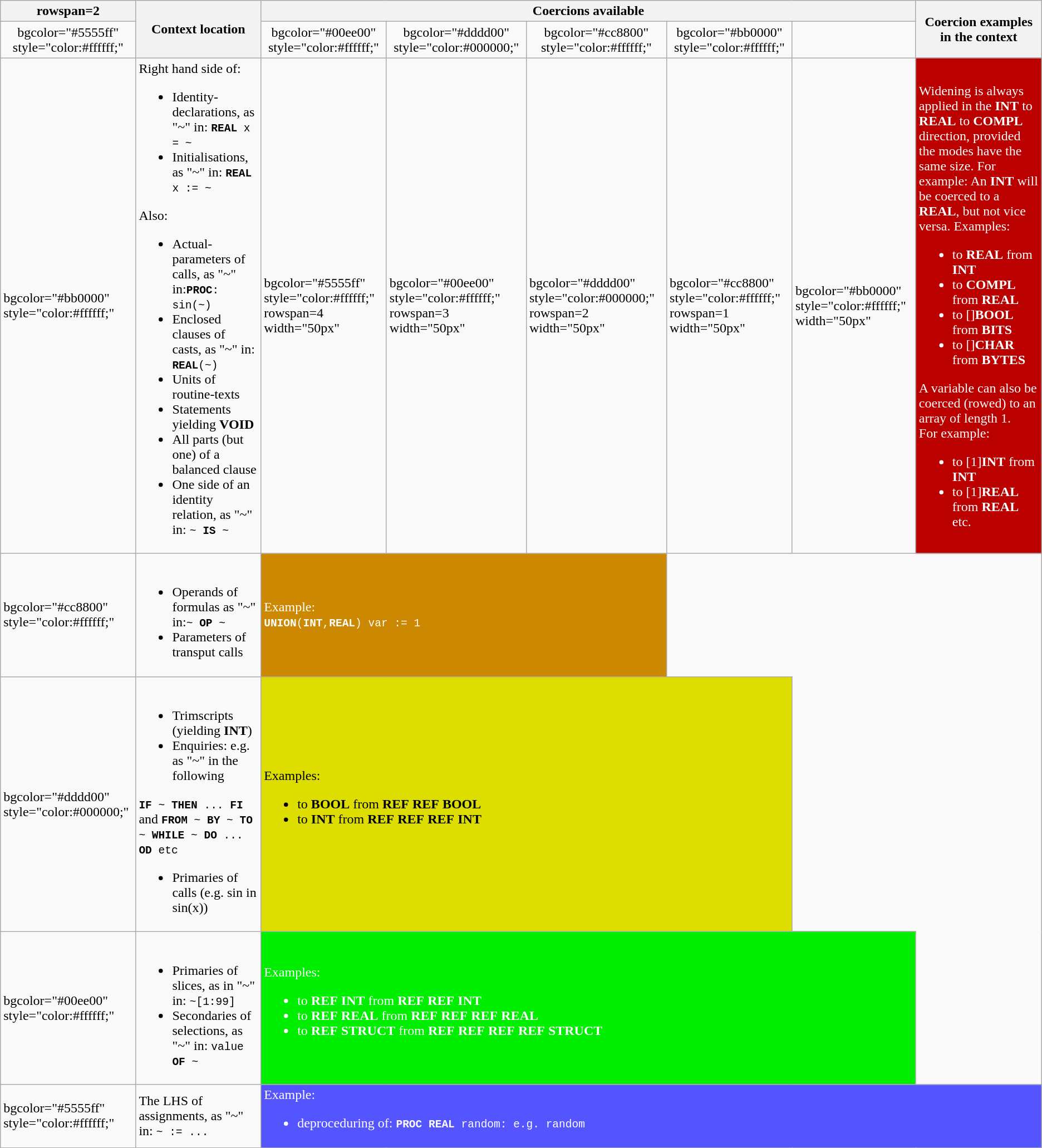<table class="wikitable">
<tr>
<th>rowspan=2 </th>
<th rowspan=2>Context location</th>
<th colspan=5>Coercions available</th>
<th rowspan=2>Coercion examples in the context</th>
</tr>
<tr style="text-align:center">
<td>bgcolor="#5555ff" style="color:#ffffff;" </td>
<td>bgcolor="#00ee00" style="color:#ffffff;" </td>
<td>bgcolor="#dddd00" style="color:#000000;" </td>
<td>bgcolor="#cc8800" style="color:#ffffff;" </td>
<td>bgcolor="#bb0000" style="color:#ffffff;" </td>
</tr>
<tr>
<td>bgcolor="#bb0000" style="color:#ffffff;" </td>
<td>Right hand side of:<br><ul><li>Identity-declarations, as "~" in: <code><strong>REAL</strong> x = ~</code></li><li>Initialisations, as "~" in: <code><strong>REAL</strong> x := ~</code></li></ul>Also:<ul><li>Actual-parameters of calls, as "~" in:<code><strong>PROC</strong>: sin(~)</code></li><li>Enclosed clauses of casts, as "~" in: <code><strong>REAL</strong>(~)</code></li><li>Units of routine-texts</li><li>Statements yielding <strong>VOID</strong></li><li>All parts (but one) of a balanced clause</li><li>One side of an identity relation, as "~" in: <code> ~ <strong>IS</strong> ~</code></li></ul></td>
<td>bgcolor="#5555ff" style="color:#ffffff;" rowspan=4 width="50px" </td>
<td>bgcolor="#00ee00" style="color:#ffffff;" rowspan=3 width="50px" </td>
<td>bgcolor="#dddd00" style="color:#000000;" rowspan=2 width="50px" </td>
<td>bgcolor="#cc8800" style="color:#ffffff;" rowspan=1 width="50px" </td>
<td>bgcolor="#bb0000" style="color:#ffffff;" width="50px" </td>
<td colspan=1 bgcolor="#bb0000" style="color:#ffffff;"><br>Widening is always applied in the <strong>INT</strong> to <strong>REAL</strong> to <strong>COMPL</strong> direction, provided the modes have the same size. For example: An <strong>INT</strong> will be coerced to a <strong>REAL</strong>, but not vice versa.  Examples:<ul><li>to <strong>REAL</strong> from <strong>INT</strong></li><li>to <strong>COMPL</strong> from <strong>REAL</strong></li><li>to []<strong>BOOL</strong> from <strong>BITS</strong></li><li>to []<strong>CHAR</strong>  from <strong>BYTES</strong></li></ul>A variable can also be coerced (rowed) to an array of length 1.<br>For example:<ul><li>to [1]<strong>INT</strong> from <strong>INT</strong></li><li>to [1]<strong>REAL</strong> from <strong>REAL</strong> etc.</li></ul></td>
</tr>
<tr>
<td>bgcolor="#cc8800" style="color:#ffffff;" </td>
<td><br><ul><li>Operands of formulas as "~" in:<code>~ <strong>OP</strong> ~</code></li><li>Parameters of transput calls</li></ul></td>
<td colspan=3 bgcolor="#cc8800" style="color:#ffffff;">Example:<br><code><strong>UNION</strong>(<strong>INT</strong>,<strong>REAL</strong>) var := 1</code></td>
</tr>
<tr>
<td>bgcolor="#dddd00" style="color:#000000;" </td>
<td><br><ul><li>Trimscripts (yielding <strong>INT</strong>)</li><li>Enquiries: e.g. as "~" in the following</li></ul><code><strong>IF</strong> ~ <strong>THEN</strong> ... <strong>FI</strong></code> and 
<code><strong>FROM</strong> ~ <strong>BY</strong> ~ <strong>TO</strong> ~ <strong>WHILE</strong> ~ <strong>DO</strong> ... <strong>OD</strong> etc</code><ul><li>Primaries of calls (e.g. sin in sin(x))</li></ul></td>
<td colspan=4 bgcolor="#dddd00" style="color:#000000;">Examples:<br><ul><li>to <strong>BOOL</strong> from <strong>REF</strong> <strong>REF</strong> <strong>BOOL</strong></li><li>to <strong>INT</strong> from <strong>REF</strong> <strong>REF</strong> <strong>REF</strong> <strong>INT</strong></li></ul></td>
</tr>
<tr>
<td>bgcolor="#00ee00" style="color:#ffffff;" </td>
<td><br><ul><li>Primaries of slices, as in "~" in: <code>~[1:99]</code></li><li>Secondaries of selections, as "~" in: <code>value <strong>OF</strong> ~</code></li></ul></td>
<td colspan=5 bgcolor="#00ee00" style="color:#ffffff;">Examples:<br><ul><li>to <strong>REF</strong> <strong>INT</strong> from <strong>REF</strong> <strong>REF</strong> <strong>INT</strong></li><li>to <strong>REF</strong> <strong>REAL</strong> from <strong>REF</strong> <strong>REF</strong> <strong>REF</strong> <strong>REAL</strong></li><li>to <strong>REF</strong> <strong>STRUCT</strong> from <strong>REF</strong> <strong>REF</strong> <strong>REF</strong> <strong>REF</strong> <strong>STRUCT</strong></li></ul></td>
</tr>
<tr>
<td>bgcolor="#5555ff" style="color:#ffffff;" </td>
<td>The LHS of assignments, as "~" in: <code>~ := ...</code></td>
<td colspan=6 bgcolor="#5555ff" style="color:#ffffff;">Example:<br><ul><li>deproceduring of: <code><strong>PROC</strong> <strong>REAL</strong> random: e.g. random</code></li></ul></td>
</tr>
</table>
